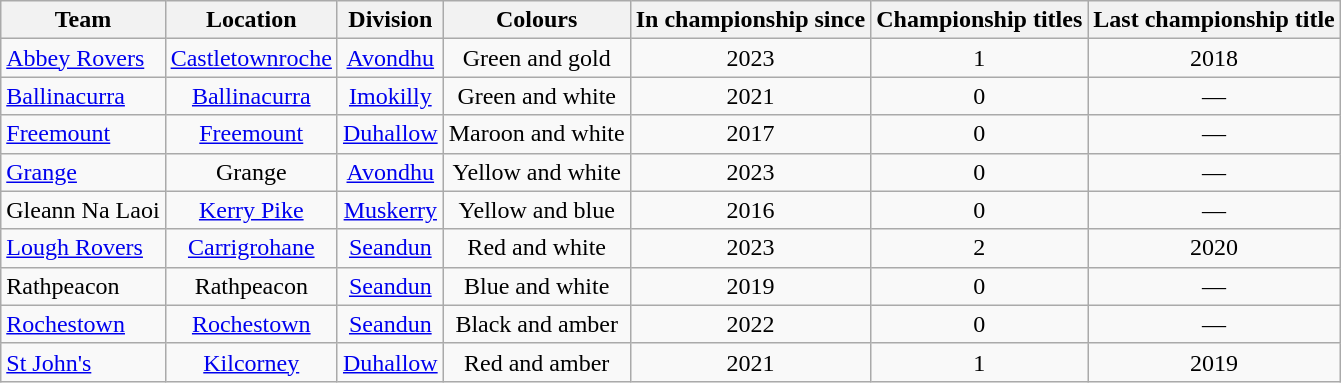<table class="wikitable sortable" style="text-align:center">
<tr>
<th>Team</th>
<th>Location</th>
<th>Division</th>
<th>Colours</th>
<th>In championship since</th>
<th>Championship titles</th>
<th>Last championship title</th>
</tr>
<tr>
<td style="text-align:left"> <a href='#'>Abbey Rovers</a></td>
<td><a href='#'>Castletownroche</a></td>
<td><a href='#'>Avondhu</a></td>
<td>Green and gold</td>
<td>2023</td>
<td>1</td>
<td>2018</td>
</tr>
<tr>
<td style="text-align:left"> <a href='#'>Ballinacurra</a></td>
<td><a href='#'>Ballinacurra</a></td>
<td><a href='#'>Imokilly</a></td>
<td>Green and white</td>
<td>2021</td>
<td>0</td>
<td>—</td>
</tr>
<tr>
<td style="text-align:left"> <a href='#'>Freemount</a></td>
<td><a href='#'>Freemount</a></td>
<td><a href='#'>Duhallow</a></td>
<td>Maroon and white</td>
<td>2017</td>
<td>0</td>
<td>—</td>
</tr>
<tr>
<td style="text-align:left"> <a href='#'>Grange</a></td>
<td>Grange</td>
<td><a href='#'>Avondhu</a></td>
<td>Yellow and white</td>
<td>2023</td>
<td>0</td>
<td>—</td>
</tr>
<tr>
<td style="text-align:left"> Gleann Na Laoi</td>
<td><a href='#'>Kerry Pike</a></td>
<td><a href='#'>Muskerry</a></td>
<td>Yellow and blue</td>
<td>2016</td>
<td>0</td>
<td>—</td>
</tr>
<tr>
<td style="text-align:left"> <a href='#'>Lough Rovers</a></td>
<td><a href='#'>Carrigrohane</a></td>
<td><a href='#'>Seandun</a></td>
<td>Red and white</td>
<td>2023</td>
<td>2</td>
<td>2020</td>
</tr>
<tr>
<td style="text-align:left"> Rathpeacon</td>
<td>Rathpeacon</td>
<td><a href='#'>Seandun</a></td>
<td>Blue and white</td>
<td>2019</td>
<td>0</td>
<td>—</td>
</tr>
<tr>
<td style="text-align:left"> <a href='#'>Rochestown</a></td>
<td><a href='#'>Rochestown</a></td>
<td><a href='#'>Seandun</a></td>
<td>Black and amber</td>
<td>2022</td>
<td>0</td>
<td>—</td>
</tr>
<tr>
<td style="text-align:left"> <a href='#'>St John's</a></td>
<td><a href='#'>Kilcorney</a></td>
<td><a href='#'>Duhallow</a></td>
<td>Red and amber</td>
<td>2021</td>
<td>1</td>
<td>2019</td>
</tr>
</table>
